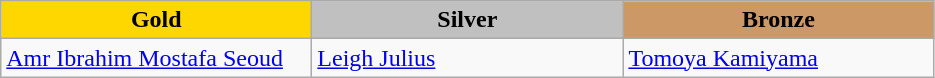<table class="wikitable" style="text-align:left">
<tr align="center">
<td width=200 bgcolor=gold><strong>Gold</strong></td>
<td width=200 bgcolor=silver><strong>Silver</strong></td>
<td width=200 bgcolor=CC9966><strong>Bronze</strong></td>
</tr>
<tr>
<td><a href='#'>Amr Ibrahim Mostafa Seoud</a><br><em></em></td>
<td><a href='#'>Leigh Julius</a><br><em></em></td>
<td><a href='#'>Tomoya Kamiyama</a><br><em></em></td>
</tr>
</table>
